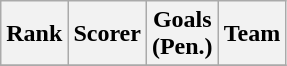<table class="wikitable">
<tr>
<th>Rank</th>
<th>Scorer</th>
<th>Goals<br>(Pen.)</th>
<th>Team</th>
</tr>
<tr>
</tr>
</table>
